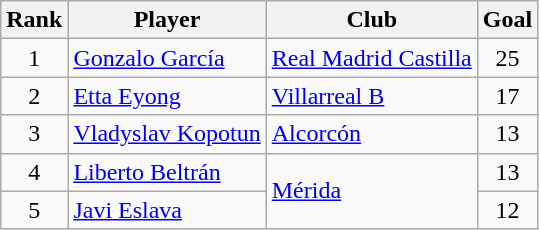<table class="wikitable">
<tr>
<th>Rank</th>
<th>Player</th>
<th>Club</th>
<th>Goal</th>
</tr>
<tr>
<td align="center">1</td>
<td> <a href='#'>Gonzalo García</a></td>
<td><a href='#'>Real Madrid Castilla</a></td>
<td align="center">25</td>
</tr>
<tr>
<td align="center">2</td>
<td> <a href='#'>Etta Eyong</a></td>
<td><a href='#'>Villarreal B</a></td>
<td align="center">17</td>
</tr>
<tr>
<td align="center">3</td>
<td> <a href='#'>Vladyslav Kopotun</a></td>
<td><a href='#'>Alcorcón</a></td>
<td align="center">13</td>
</tr>
<tr>
<td align="center">4</td>
<td> <a href='#'>Liberto Beltrán</a></td>
<td rowspan="2"><a href='#'>Mérida</a></td>
<td align="center">13</td>
</tr>
<tr>
<td align="center">5</td>
<td> <a href='#'>Javi Eslava</a></td>
<td align="center">12</td>
</tr>
</table>
